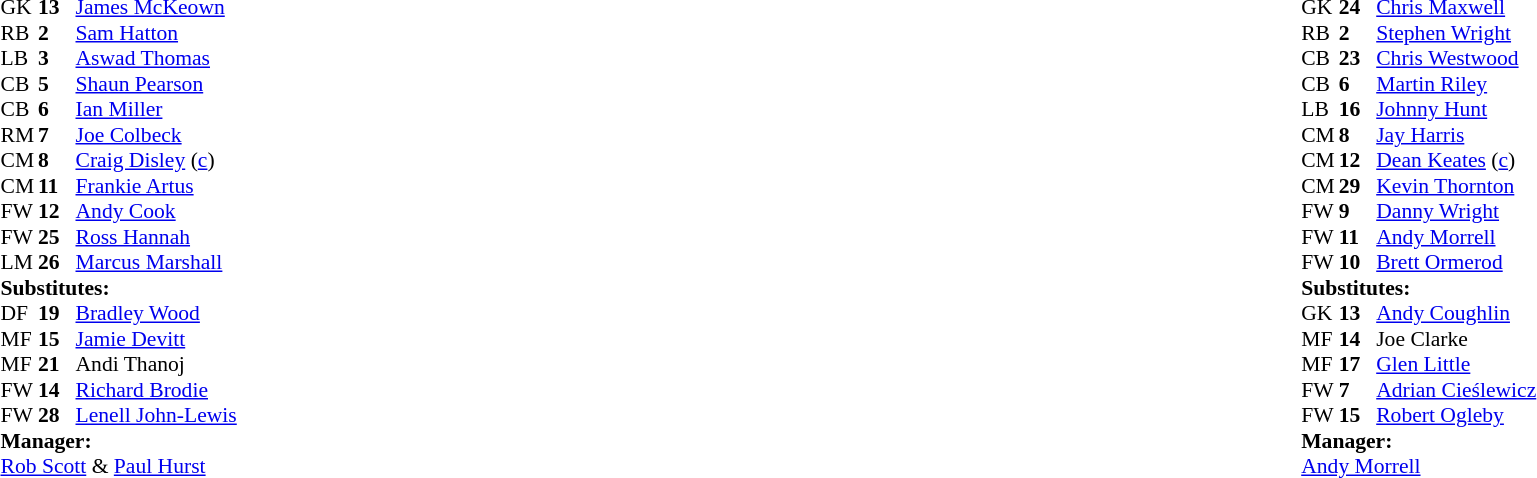<table width="100%">
<tr>
<td valign="top" width="50%"><br><table style="font-size: 90%" cellspacing="0" cellpadding="0">
<tr>
<td colspan="4"></td>
</tr>
<tr>
<th width=25></th>
<th width=25></th>
</tr>
<tr>
<td>GK</td>
<td><strong>13</strong></td>
<td> <a href='#'>James McKeown</a></td>
</tr>
<tr>
<td>RB</td>
<td><strong>2</strong></td>
<td> <a href='#'>Sam Hatton</a></td>
</tr>
<tr>
<td>LB</td>
<td><strong>3</strong></td>
<td> <a href='#'>Aswad Thomas</a></td>
</tr>
<tr>
<td>CB</td>
<td><strong>5</strong></td>
<td> <a href='#'>Shaun Pearson</a></td>
</tr>
<tr>
<td>CB</td>
<td><strong>6</strong></td>
<td> <a href='#'>Ian Miller</a></td>
</tr>
<tr>
<td>RM</td>
<td><strong>7</strong></td>
<td> <a href='#'>Joe Colbeck</a></td>
</tr>
<tr>
<td>CM</td>
<td><strong>8</strong></td>
<td> <a href='#'>Craig Disley</a> (<a href='#'>c</a>)</td>
</tr>
<tr>
<td>CM</td>
<td><strong>11</strong></td>
<td> <a href='#'>Frankie Artus</a></td>
</tr>
<tr>
<td>FW</td>
<td><strong>12</strong></td>
<td> <a href='#'>Andy Cook</a></td>
</tr>
<tr>
<td>FW</td>
<td><strong>25</strong></td>
<td> <a href='#'>Ross Hannah</a></td>
<td></td>
<td></td>
</tr>
<tr>
<td>LM</td>
<td><strong>26</strong></td>
<td> <a href='#'>Marcus Marshall</a></td>
<td></td>
<td></td>
</tr>
<tr>
<td colspan=3><strong>Substitutes:</strong></td>
</tr>
<tr>
<td>DF</td>
<td><strong>19</strong></td>
<td> <a href='#'>Bradley Wood</a></td>
</tr>
<tr>
<td>MF</td>
<td><strong>15</strong></td>
<td> <a href='#'>Jamie Devitt</a></td>
</tr>
<tr>
<td>MF</td>
<td><strong>21</strong></td>
<td> Andi Thanoj</td>
<td></td>
<td></td>
</tr>
<tr>
<td>FW</td>
<td><strong>14</strong></td>
<td> <a href='#'>Richard Brodie</a></td>
<td></td>
<td></td>
</tr>
<tr>
<td>FW</td>
<td><strong>28</strong></td>
<td> <a href='#'>Lenell John-Lewis</a></td>
</tr>
<tr>
<td colspan=3><strong>Manager:</strong></td>
</tr>
<tr>
<td colspan=4> <a href='#'>Rob Scott</a> & <a href='#'>Paul Hurst</a></td>
</tr>
</table>
</td>
<td valign="top"></td>
<td valign="top" width="50%"><br><table style="font-size: 90%" cellspacing="0" cellpadding="0" align=center>
<tr>
<td colspan="4"></td>
</tr>
<tr>
<th width=25></th>
<th width=25></th>
</tr>
<tr>
<td>GK</td>
<td><strong>24</strong></td>
<td> <a href='#'>Chris Maxwell</a></td>
</tr>
<tr>
<td>RB</td>
<td><strong>2</strong></td>
<td> <a href='#'>Stephen Wright</a></td>
</tr>
<tr>
<td>CB</td>
<td><strong>23</strong></td>
<td> <a href='#'>Chris Westwood</a></td>
</tr>
<tr>
<td>CB</td>
<td><strong>6</strong></td>
<td> <a href='#'>Martin Riley</a></td>
<td></td>
</tr>
<tr>
<td>LB</td>
<td><strong>16</strong></td>
<td> <a href='#'>Johnny Hunt</a></td>
</tr>
<tr>
<td>CM</td>
<td><strong>8</strong></td>
<td> <a href='#'>Jay Harris</a></td>
</tr>
<tr>
<td>CM</td>
<td><strong>12</strong></td>
<td> <a href='#'>Dean Keates</a> (<a href='#'>c</a>)</td>
</tr>
<tr>
<td>CM</td>
<td><strong>29</strong></td>
<td> <a href='#'>Kevin Thornton</a></td>
<td></td>
<td></td>
</tr>
<tr>
<td>FW</td>
<td><strong>9</strong></td>
<td> <a href='#'>Danny Wright</a></td>
</tr>
<tr>
<td>FW</td>
<td><strong>11</strong></td>
<td> <a href='#'>Andy Morrell</a></td>
<td></td>
<td></td>
</tr>
<tr>
<td>FW</td>
<td><strong>10</strong></td>
<td> <a href='#'>Brett Ormerod</a></td>
<td></td>
<td></td>
</tr>
<tr>
<td colspan=3><strong>Substitutes:</strong></td>
</tr>
<tr>
<td>GK</td>
<td><strong>13</strong></td>
<td> <a href='#'>Andy Coughlin</a></td>
</tr>
<tr>
<td>MF</td>
<td><strong>14</strong></td>
<td> Joe Clarke</td>
<td></td>
<td></td>
</tr>
<tr>
<td>MF</td>
<td><strong>17</strong></td>
<td> <a href='#'>Glen Little</a></td>
</tr>
<tr>
<td>FW</td>
<td><strong>7</strong></td>
<td> <a href='#'>Adrian Cieślewicz</a></td>
<td></td>
<td></td>
</tr>
<tr>
<td>FW</td>
<td><strong>15</strong></td>
<td> <a href='#'>Robert Ogleby</a></td>
<td></td>
<td></td>
</tr>
<tr>
<td colspan=3><strong>Manager:</strong></td>
</tr>
<tr>
<td colspan=4> <a href='#'>Andy Morrell</a></td>
</tr>
</table>
</td>
</tr>
</table>
